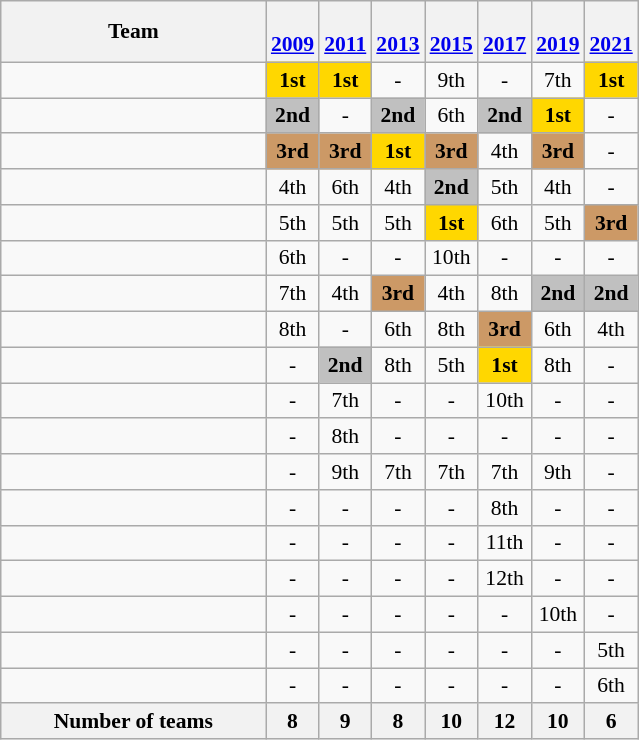<table class="wikitable" style="text-align:center; font-size:90%">
<tr>
<th width=170>Team</th>
<th width=25><br><a href='#'>2009</a></th>
<th width=25><br><a href='#'>2011</a></th>
<th><br><a href='#'>2013</a></th>
<th width=25><br><a href='#'>2015</a></th>
<th width=25><br><a href='#'>2017</a></th>
<th><br><a href='#'>2019</a></th>
<th width=25><br><a href='#'>2021</a></th>
</tr>
<tr>
<td align=left></td>
<td bgcolor=gold><strong>1st</strong></td>
<td bgcolor=gold><strong>1st</strong></td>
<td>-</td>
<td>9th</td>
<td>-</td>
<td>7th</td>
<td bgcolor=gold><strong>1st</strong></td>
</tr>
<tr>
<td align=left></td>
<td bgcolor=silver><strong>2nd</strong></td>
<td>-</td>
<td bgcolor=silver><strong>2nd</strong></td>
<td>6th</td>
<td bgcolor=silver><strong>2nd</strong></td>
<td bgcolor=gold><strong>1st</strong></td>
<td>-</td>
</tr>
<tr>
<td align=left></td>
<td bgcolor=cc9966><strong>3rd</strong></td>
<td bgcolor=cc9966><strong>3rd</strong></td>
<td bgcolor=gold><strong>1st</strong></td>
<td bgcolor=cc9966><strong>3rd</strong></td>
<td>4th</td>
<td bgcolor=cc9966><strong>3rd</strong></td>
<td>-</td>
</tr>
<tr>
<td align=left></td>
<td>4th</td>
<td>6th</td>
<td>4th</td>
<td bgcolor=silver><strong>2nd</strong></td>
<td>5th</td>
<td>4th</td>
<td>-</td>
</tr>
<tr>
<td align=left></td>
<td>5th</td>
<td>5th</td>
<td>5th</td>
<td bgcolor=gold><strong>1st</strong></td>
<td>6th</td>
<td>5th</td>
<td bgcolor=cc9966><strong>3rd</strong></td>
</tr>
<tr>
<td align=left></td>
<td>6th</td>
<td>-</td>
<td>-</td>
<td>10th</td>
<td>-</td>
<td>-</td>
<td>-</td>
</tr>
<tr>
<td align=left></td>
<td>7th</td>
<td>4th</td>
<td bgcolor=cc9966><strong>3rd</strong></td>
<td>4th</td>
<td>8th</td>
<td bgcolor=silver><strong>2nd</strong></td>
<td bgcolor=silver><strong>2nd</strong></td>
</tr>
<tr>
<td align=left></td>
<td>8th</td>
<td>-</td>
<td>6th</td>
<td>8th</td>
<td bgcolor=cc9966><strong>3rd</strong></td>
<td>6th</td>
<td>4th</td>
</tr>
<tr>
<td align=left></td>
<td>-</td>
<td bgcolor=silver><strong>2nd</strong></td>
<td>8th</td>
<td>5th</td>
<td bgcolor=gold><strong>1st</strong></td>
<td>8th</td>
<td>-</td>
</tr>
<tr>
<td align=left></td>
<td>-</td>
<td>7th</td>
<td>-</td>
<td>-</td>
<td>10th</td>
<td>-</td>
<td>-</td>
</tr>
<tr>
<td align=left></td>
<td>-</td>
<td>8th</td>
<td>-</td>
<td>-</td>
<td>-</td>
<td>-</td>
<td>-</td>
</tr>
<tr>
<td align=left></td>
<td>-</td>
<td>9th</td>
<td>7th</td>
<td>7th</td>
<td>7th</td>
<td>9th</td>
<td>-</td>
</tr>
<tr>
<td align=left></td>
<td>-</td>
<td>-</td>
<td>-</td>
<td>-</td>
<td>8th</td>
<td>-</td>
<td>-</td>
</tr>
<tr>
<td align=left></td>
<td>-</td>
<td>-</td>
<td>-</td>
<td>-</td>
<td>11th</td>
<td>-</td>
<td>-</td>
</tr>
<tr>
<td align=left></td>
<td>-</td>
<td>-</td>
<td>-</td>
<td>-</td>
<td>12th</td>
<td>-</td>
<td>-</td>
</tr>
<tr>
<td align=left></td>
<td>-</td>
<td>-</td>
<td>-</td>
<td>-</td>
<td>-</td>
<td>10th</td>
<td>-</td>
</tr>
<tr>
<td align=left></td>
<td>-</td>
<td>-</td>
<td>-</td>
<td>-</td>
<td>-</td>
<td>-</td>
<td>5th</td>
</tr>
<tr>
<td align=left></td>
<td>-</td>
<td>-</td>
<td>-</td>
<td>-</td>
<td>-</td>
<td>-</td>
<td>6th</td>
</tr>
<tr>
<th>Number of teams</th>
<th>8</th>
<th>9</th>
<th>8</th>
<th>10</th>
<th>12</th>
<th>10</th>
<th>6</th>
</tr>
</table>
